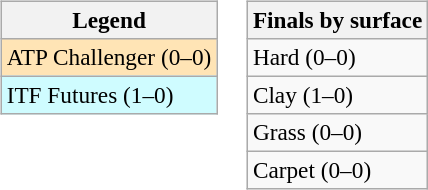<table>
<tr valign=top>
<td><br><table class=wikitable style=font-size:97%>
<tr>
<th>Legend</th>
</tr>
<tr bgcolor=moccasin>
<td>ATP Challenger (0–0)</td>
</tr>
<tr bgcolor=cffcff>
<td>ITF Futures (1–0)</td>
</tr>
</table>
</td>
<td><br><table class=wikitable style=font-size:97%>
<tr>
<th>Finals by surface</th>
</tr>
<tr>
<td>Hard (0–0)</td>
</tr>
<tr>
<td>Clay (1–0)</td>
</tr>
<tr>
<td>Grass (0–0)</td>
</tr>
<tr>
<td>Carpet (0–0)</td>
</tr>
</table>
</td>
</tr>
</table>
